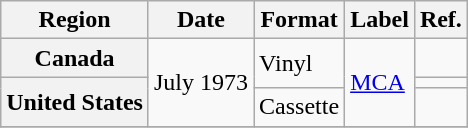<table class="wikitable plainrowheaders">
<tr>
<th scope="col">Region</th>
<th scope="col">Date</th>
<th scope="col">Format</th>
<th scope="col">Label</th>
<th scope="col">Ref.</th>
</tr>
<tr>
<th scope="row">Canada</th>
<td rowspan="3">July 1973</td>
<td rowspan="2">Vinyl</td>
<td rowspan="3"><a href='#'>MCA</a></td>
<td></td>
</tr>
<tr>
<th scope="row" rowspan="2">United States</th>
<td></td>
</tr>
<tr>
<td>Cassette</td>
<td></td>
</tr>
<tr>
</tr>
</table>
